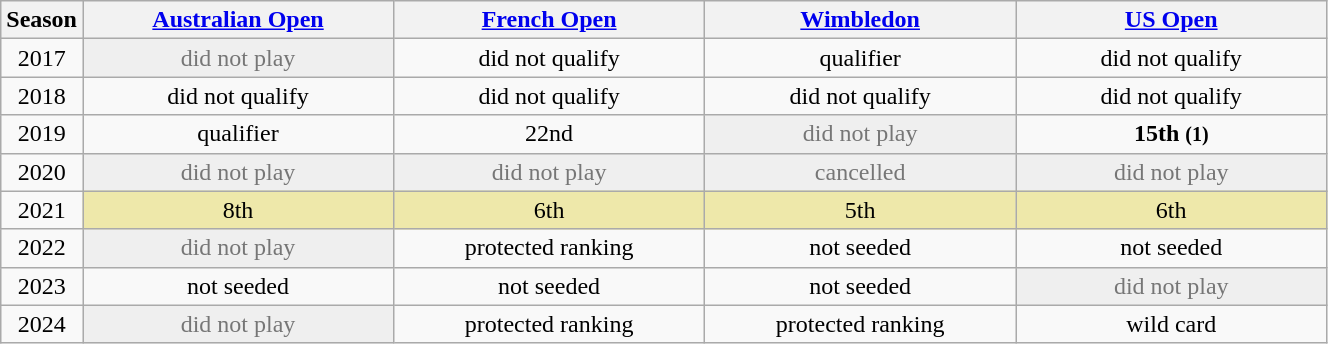<table class=wikitable style=text-align:center>
<tr>
<th>Season</th>
<th width=200><a href='#'>Australian Open</a></th>
<th width=200><a href='#'>French Open</a></th>
<th width=200><a href='#'>Wimbledon</a></th>
<th width=200><a href='#'>US Open</a></th>
</tr>
<tr>
<td>2017</td>
<td style=color:#767676 bgcolor=efefef>did not play</td>
<td>did not qualify</td>
<td>qualifier</td>
<td>did not qualify</td>
</tr>
<tr>
<td>2018</td>
<td>did not qualify</td>
<td>did not qualify</td>
<td>did not qualify</td>
<td>did not qualify</td>
</tr>
<tr>
<td>2019</td>
<td>qualifier</td>
<td>22nd</td>
<td style=color:#767676 bgcolor=efefef>did not play</td>
<td><strong>15th <small>(1)</small></strong></td>
</tr>
<tr>
<td>2020</td>
<td style=color:#767676 bgcolor=efefef>did not play</td>
<td style=color:#767676 bgcolor=efefef>did not play</td>
<td style=color:#767676 bgcolor=efefef>cancelled</td>
<td style=color:#767676 bgcolor=efefef>did not play</td>
</tr>
<tr>
<td>2021</td>
<td bgcolor=#eee8aa>8th</td>
<td bgcolor=#eee8aa>6th</td>
<td bgcolor=#eee8aa>5th</td>
<td bgcolor=#eee8aa>6th</td>
</tr>
<tr>
<td>2022</td>
<td style=color:#767676 bgcolor=efefef>did not play</td>
<td>protected ranking</td>
<td>not seeded</td>
<td>not seeded</td>
</tr>
<tr>
<td>2023</td>
<td>not seeded</td>
<td>not seeded</td>
<td>not seeded</td>
<td style=color:#767676 bgcolor=efefef>did not play</td>
</tr>
<tr>
<td>2024</td>
<td style=color:#767676 bgcolor=efefef>did not play</td>
<td>protected ranking</td>
<td>protected ranking</td>
<td>wild card</td>
</tr>
</table>
